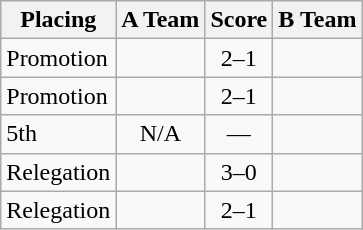<table class=wikitable style="border:1px solid #AAAAAA;">
<tr>
<th>Placing</th>
<th>A Team</th>
<th>Score</th>
<th>B Team</th>
</tr>
<tr>
<td>Promotion</td>
<td><strong></strong></td>
<td align="center">2–1</td>
<td></td>
</tr>
<tr>
<td>Promotion</td>
<td><strong></strong></td>
<td align="center">2–1</td>
<td></td>
</tr>
<tr>
<td>5th</td>
<td align="center">N/A</td>
<td align="center">—</td>
<td></td>
</tr>
<tr>
<td>Relegation</td>
<td><strong></strong></td>
<td align="center">3–0</td>
<td></td>
</tr>
<tr>
<td>Relegation</td>
<td><strong></strong></td>
<td align="center">2–1</td>
<td></td>
</tr>
</table>
